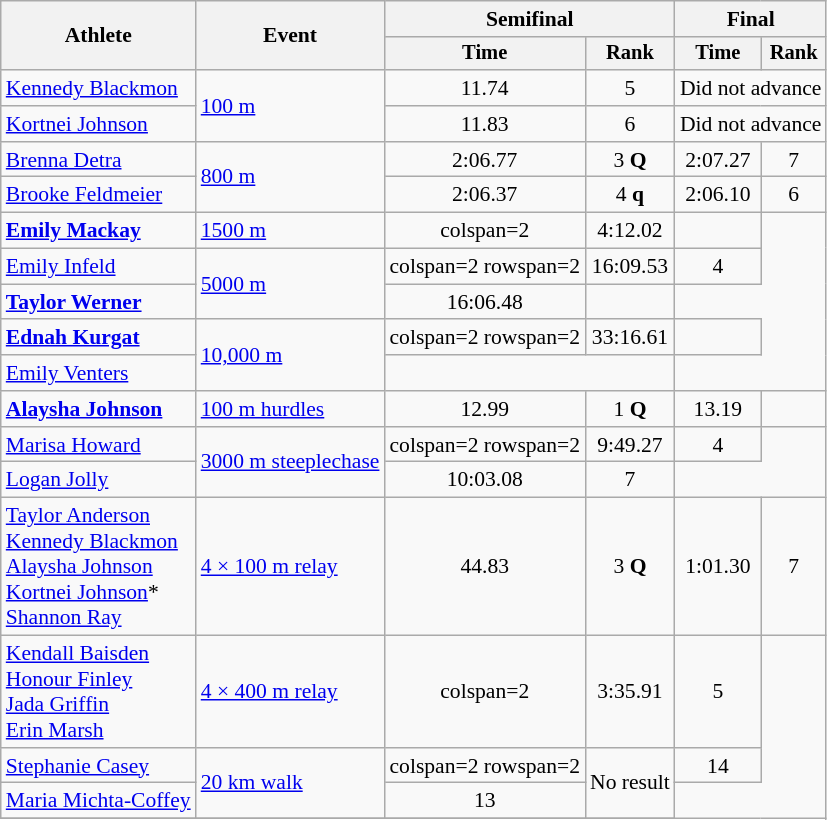<table class=wikitable style=font-size:90%;text-align:center>
<tr>
<th rowspan=2>Athlete</th>
<th rowspan=2>Event</th>
<th colspan=2>Semifinal</th>
<th colspan=2>Final</th>
</tr>
<tr style=font-size:95%>
<th>Time</th>
<th>Rank</th>
<th>Time</th>
<th>Rank</th>
</tr>
<tr>
<td align=left><a href='#'>Kennedy Blackmon</a></td>
<td align=left rowspan=2><a href='#'>100 m</a></td>
<td>11.74</td>
<td>5</td>
<td colspan=2>Did not advance</td>
</tr>
<tr>
<td align=left><a href='#'>Kortnei Johnson</a></td>
<td>11.83</td>
<td>6</td>
<td colspan=2>Did not advance</td>
</tr>
<tr>
<td align=left><a href='#'>Brenna Detra</a></td>
<td align=left rowspan=2><a href='#'>800 m</a></td>
<td>2:06.77</td>
<td>3 <strong>Q</strong></td>
<td>2:07.27</td>
<td>7</td>
</tr>
<tr>
<td align=left><a href='#'>Brooke Feldmeier</a></td>
<td>2:06.37</td>
<td>4 <strong>q</strong></td>
<td>2:06.10</td>
<td>6</td>
</tr>
<tr>
<td align=left><strong><a href='#'>Emily Mackay</a></strong></td>
<td align=left><a href='#'>1500 m</a></td>
<td>colspan=2 </td>
<td>4:12.02</td>
<td></td>
</tr>
<tr>
<td align=left><a href='#'>Emily Infeld</a></td>
<td align=left rowspan=2><a href='#'>5000 m</a></td>
<td>colspan=2 rowspan=2 </td>
<td>16:09.53</td>
<td>4</td>
</tr>
<tr>
<td align=left><strong><a href='#'>Taylor Werner</a></strong></td>
<td>16:06.48</td>
<td></td>
</tr>
<tr>
<td align=left><strong><a href='#'>Ednah Kurgat</a></strong></td>
<td align=left rowspan=2><a href='#'>10,000 m</a></td>
<td>colspan=2 rowspan=2 </td>
<td>33:16.61</td>
<td></td>
</tr>
<tr>
<td align=left><a href='#'>Emily Venters</a></td>
<td colspan=2></td>
</tr>
<tr>
<td align=left><strong><a href='#'>Alaysha Johnson</a></strong></td>
<td align=left><a href='#'>100 m hurdles</a></td>
<td>12.99</td>
<td>1 <strong>Q</strong></td>
<td>13.19</td>
<td></td>
</tr>
<tr>
<td align=left><a href='#'>Marisa Howard</a></td>
<td align=left rowspan=2><a href='#'>3000 m steeplechase</a></td>
<td>colspan=2 rowspan=2 </td>
<td>9:49.27</td>
<td>4</td>
</tr>
<tr>
<td align=left><a href='#'>Logan Jolly</a></td>
<td>10:03.08</td>
<td>7</td>
</tr>
<tr>
<td align=left><a href='#'>Taylor Anderson</a><br><a href='#'>Kennedy Blackmon</a><br><a href='#'>Alaysha Johnson</a><br><a href='#'>Kortnei Johnson</a>*<br><a href='#'>Shannon Ray</a></td>
<td align=left><a href='#'>4 × 100 m relay</a></td>
<td>44.83</td>
<td>3 <strong>Q</strong></td>
<td>1:01.30</td>
<td>7</td>
</tr>
<tr>
<td align=left><a href='#'>Kendall Baisden</a><br><a href='#'>Honour Finley</a><br><a href='#'>Jada Griffin</a><br><a href='#'>Erin Marsh</a></td>
<td align=left><a href='#'>4 × 400 m relay</a></td>
<td>colspan=2 </td>
<td>3:35.91</td>
<td>5</td>
</tr>
<tr>
<td align=left><a href='#'>Stephanie Casey</a></td>
<td align=left rowspan=2><a href='#'>20 km walk</a></td>
<td>colspan=2 rowspan=2 </td>
<td colspan rowspan=2>No result</td>
<td>14</td>
</tr>
<tr>
<td align=left><a href='#'>Maria Michta-Coffey</a></td>
<td>13</td>
</tr>
<tr>
</tr>
</table>
